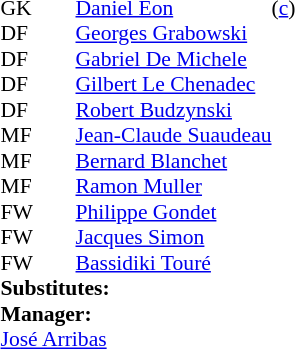<table style="font-size: 90%" cellspacing="0" cellpadding="0" align=center>
<tr>
<td colspan=4></td>
</tr>
<tr>
<th width=25></th>
<th width=25></th>
</tr>
<tr>
<td>GK</td>
<td><strong> </strong></td>
<td> <a href='#'>Daniel Eon</a></td>
<td>(<a href='#'>c</a>)</td>
</tr>
<tr>
<td>DF</td>
<td><strong> </strong></td>
<td> <a href='#'>Georges Grabowski</a></td>
</tr>
<tr>
<td>DF</td>
<td><strong> </strong></td>
<td> <a href='#'>Gabriel De Michele</a></td>
</tr>
<tr>
<td>DF</td>
<td><strong> </strong></td>
<td> <a href='#'>Gilbert Le Chenadec</a></td>
</tr>
<tr>
<td>DF</td>
<td><strong> </strong></td>
<td> <a href='#'>Robert Budzynski</a></td>
</tr>
<tr>
<td>MF</td>
<td><strong> </strong></td>
<td> <a href='#'>Jean-Claude Suaudeau</a></td>
</tr>
<tr>
<td>MF</td>
<td><strong> </strong></td>
<td> <a href='#'>Bernard Blanchet</a></td>
</tr>
<tr>
<td>MF</td>
<td><strong> </strong></td>
<td> <a href='#'>Ramon Muller</a></td>
</tr>
<tr>
<td>FW</td>
<td><strong> </strong></td>
<td> <a href='#'>Philippe Gondet</a></td>
</tr>
<tr>
<td>FW</td>
<td><strong> </strong></td>
<td> <a href='#'>Jacques Simon</a></td>
</tr>
<tr>
<td>FW</td>
<td><strong> </strong></td>
<td> <a href='#'>Bassidiki Touré</a></td>
</tr>
<tr>
<td colspan=3><strong>Substitutes:</strong></td>
</tr>
<tr>
<td colspan=3><strong>Manager:</strong></td>
</tr>
<tr>
<td colspan=4> <a href='#'>José Arribas</a></td>
</tr>
</table>
